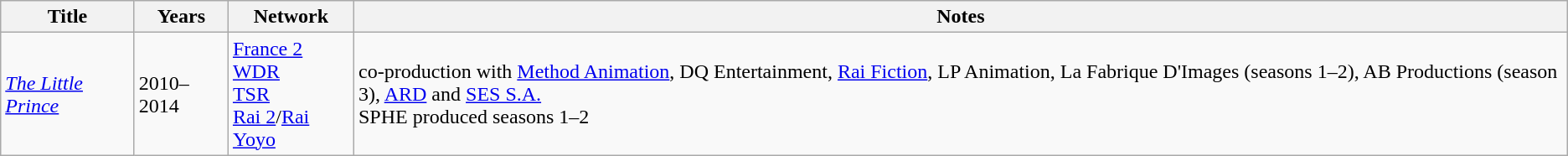<table class="wikitable sortable">
<tr>
<th>Title</th>
<th>Years</th>
<th>Network</th>
<th>Notes</th>
</tr>
<tr>
<td><em><a href='#'>The Little Prince</a></em></td>
<td>2010–2014</td>
<td><a href='#'>France 2</a><br><a href='#'>WDR</a><br><a href='#'>TSR</a><br><a href='#'>Rai 2</a>/<a href='#'>Rai Yoyo</a></td>
<td>co-production with <a href='#'>Method Animation</a>, DQ Entertainment, <a href='#'>Rai Fiction</a>, LP Animation, La Fabrique D'Images (seasons 1–2), AB Productions (season 3), <a href='#'>ARD</a> and <a href='#'>SES S.A.</a><br>SPHE produced seasons 1–2</td>
</tr>
</table>
